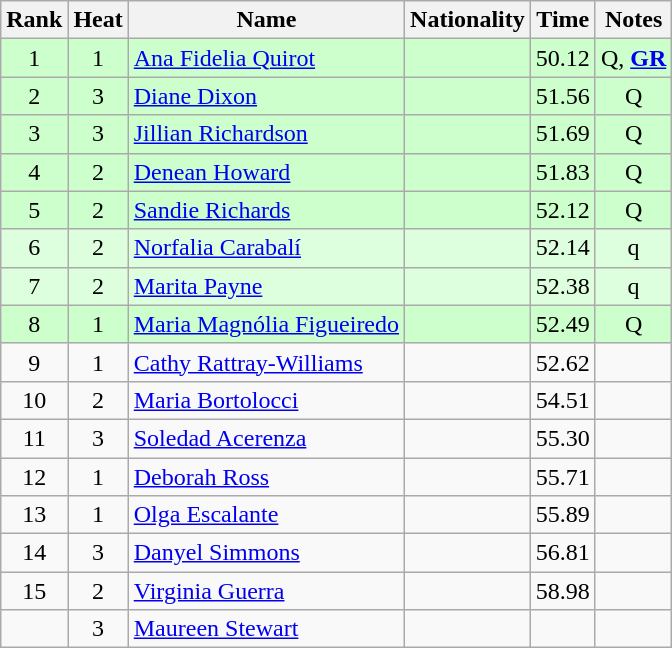<table class="wikitable sortable" style="text-align:center">
<tr>
<th>Rank</th>
<th>Heat</th>
<th>Name</th>
<th>Nationality</th>
<th>Time</th>
<th>Notes</th>
</tr>
<tr bgcolor=ccffcc>
<td>1</td>
<td>1</td>
<td align=left><a href='#'>Ana Fidelia Quirot</a></td>
<td align=left></td>
<td>50.12</td>
<td>Q, <strong><a href='#'>GR</a></strong></td>
</tr>
<tr bgcolor=ccffcc>
<td>2</td>
<td>3</td>
<td align=left><a href='#'>Diane Dixon</a></td>
<td align=left></td>
<td>51.56</td>
<td>Q</td>
</tr>
<tr bgcolor=ccffcc>
<td>3</td>
<td>3</td>
<td align=left><a href='#'>Jillian Richardson</a></td>
<td align=left></td>
<td>51.69</td>
<td>Q</td>
</tr>
<tr bgcolor=ccffcc>
<td>4</td>
<td>2</td>
<td align=left><a href='#'>Denean Howard</a></td>
<td align=left></td>
<td>51.83</td>
<td>Q</td>
</tr>
<tr bgcolor=ccffcc>
<td>5</td>
<td>2</td>
<td align=left><a href='#'>Sandie Richards</a></td>
<td align=left></td>
<td>52.12</td>
<td>Q</td>
</tr>
<tr bgcolor=ddffdd>
<td>6</td>
<td>2</td>
<td align=left><a href='#'>Norfalia Carabalí</a></td>
<td align=left></td>
<td>52.14</td>
<td>q</td>
</tr>
<tr bgcolor=ddffdd>
<td>7</td>
<td>2</td>
<td align=left><a href='#'>Marita Payne</a></td>
<td align=left></td>
<td>52.38</td>
<td>q</td>
</tr>
<tr bgcolor=ccffcc>
<td>8</td>
<td>1</td>
<td align=left><a href='#'>Maria Magnólia Figueiredo</a></td>
<td align=left></td>
<td>52.49</td>
<td>Q</td>
</tr>
<tr>
<td>9</td>
<td>1</td>
<td align=left><a href='#'>Cathy Rattray-Williams</a></td>
<td align=left></td>
<td>52.62</td>
<td></td>
</tr>
<tr>
<td>10</td>
<td>2</td>
<td align=left><a href='#'>Maria Bortolocci</a></td>
<td align=left></td>
<td>54.51</td>
<td></td>
</tr>
<tr>
<td>11</td>
<td>3</td>
<td align=left><a href='#'>Soledad Acerenza</a></td>
<td align=left></td>
<td>55.30</td>
<td></td>
</tr>
<tr>
<td>12</td>
<td>1</td>
<td align=left><a href='#'>Deborah Ross</a></td>
<td align=left></td>
<td>55.71</td>
<td></td>
</tr>
<tr>
<td>13</td>
<td>1</td>
<td align=left><a href='#'>Olga Escalante</a></td>
<td align=left></td>
<td>55.89</td>
<td></td>
</tr>
<tr>
<td>14</td>
<td>3</td>
<td align=left><a href='#'>Danyel Simmons</a></td>
<td align=left></td>
<td>56.81</td>
<td></td>
</tr>
<tr>
<td>15</td>
<td>2</td>
<td align=left><a href='#'>Virginia Guerra</a></td>
<td align=left></td>
<td>58.98</td>
<td></td>
</tr>
<tr>
<td></td>
<td>3</td>
<td align=left><a href='#'>Maureen Stewart</a></td>
<td align=left></td>
<td></td>
<td></td>
</tr>
</table>
